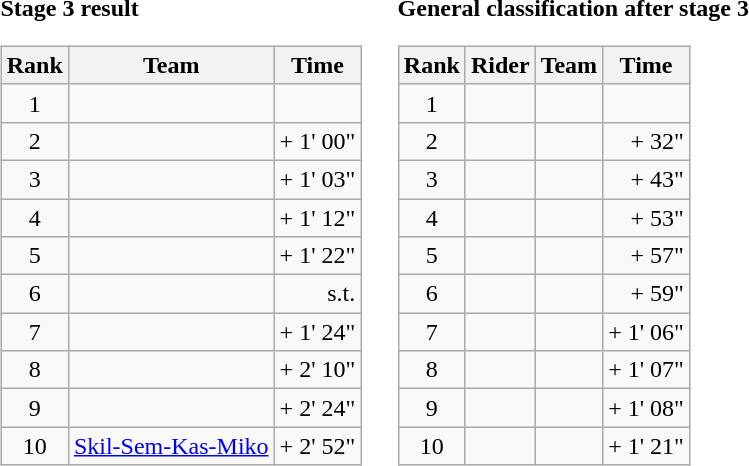<table>
<tr>
<td><strong>Stage 3 result</strong><br><table class="wikitable">
<tr>
<th scope="col">Rank</th>
<th scope="col">Team</th>
<th scope="col">Time</th>
</tr>
<tr>
<td style="text-align:center;">1</td>
<td></td>
<td style="text-align:right;"></td>
</tr>
<tr>
<td style="text-align:center;">2</td>
<td></td>
<td style="text-align:right;">+ 1' 00"</td>
</tr>
<tr>
<td style="text-align:center;">3</td>
<td></td>
<td style="text-align:right;">+ 1' 03"</td>
</tr>
<tr>
<td style="text-align:center;">4</td>
<td></td>
<td style="text-align:right;">+ 1' 12"</td>
</tr>
<tr>
<td style="text-align:center;">5</td>
<td></td>
<td style="text-align:right;">+ 1' 22"</td>
</tr>
<tr>
<td style="text-align:center;">6</td>
<td></td>
<td style="text-align:right;">s.t.</td>
</tr>
<tr>
<td style="text-align:center;">7</td>
<td></td>
<td style="text-align:right;">+ 1' 24"</td>
</tr>
<tr>
<td style="text-align:center;">8</td>
<td></td>
<td style="text-align:right;">+ 2' 10"</td>
</tr>
<tr>
<td style="text-align:center;">9</td>
<td></td>
<td style="text-align:right;">+ 2' 24"</td>
</tr>
<tr>
<td style="text-align:center;">10</td>
<td><a href='#'>Skil-Sem-Kas-Miko</a></td>
<td style="text-align:right;">+ 2' 52"</td>
</tr>
</table>
</td>
<td></td>
<td><strong>General classification after stage 3</strong><br><table class="wikitable">
<tr>
<th scope="col">Rank</th>
<th scope="col">Rider</th>
<th scope="col">Team</th>
<th scope="col">Time</th>
</tr>
<tr>
<td style="text-align:center;">1</td>
<td> </td>
<td></td>
<td style="text-align:right;"></td>
</tr>
<tr>
<td style="text-align:center;">2</td>
<td></td>
<td></td>
<td style="text-align:right;">+ 32"</td>
</tr>
<tr>
<td style="text-align:center;">3</td>
<td></td>
<td></td>
<td style="text-align:right;">+ 43"</td>
</tr>
<tr>
<td style="text-align:center;">4</td>
<td></td>
<td></td>
<td style="text-align:right;">+ 53"</td>
</tr>
<tr>
<td style="text-align:center;">5</td>
<td></td>
<td></td>
<td style="text-align:right;">+ 57"</td>
</tr>
<tr>
<td style="text-align:center;">6</td>
<td></td>
<td></td>
<td style="text-align:right;">+ 59"</td>
</tr>
<tr>
<td style="text-align:center;">7</td>
<td></td>
<td></td>
<td style="text-align:right;">+ 1' 06"</td>
</tr>
<tr>
<td style="text-align:center;">8</td>
<td></td>
<td></td>
<td style="text-align:right;">+ 1' 07"</td>
</tr>
<tr>
<td style="text-align:center;">9</td>
<td></td>
<td></td>
<td style="text-align:right;">+ 1' 08"</td>
</tr>
<tr>
<td style="text-align:center;">10</td>
<td></td>
<td></td>
<td style="text-align:right;">+ 1' 21"</td>
</tr>
</table>
</td>
</tr>
</table>
